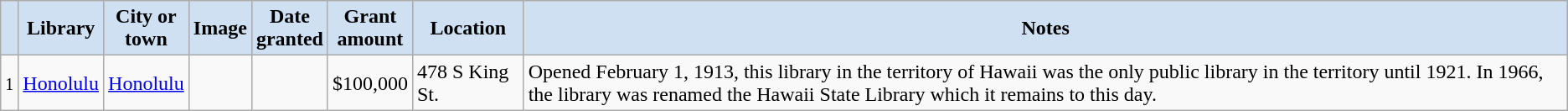<table class="wikitable sortable" align="center">
<tr>
<th style="background-color:#CEE0F2;"></th>
<th style="background-color:#CEE0F2;">Library</th>
<th style="background-color:#CEE0F2;">City or<br>town</th>
<th style="background-color:#CEE0F2;" class="unsortable">Image</th>
<th style="background-color:#CEE0F2;">Date<br>granted</th>
<th style="background-color:#CEE0F2;">Grant<br>amount</th>
<th style="background-color:#CEE0F2;">Location</th>
<th style="background-color:#CEE0F2;" class="unsortable">Notes</th>
</tr>
<tr ->
<td align=center><small>1</small></td>
<td><a href='#'>Honolulu</a></td>
<td><a href='#'>Honolulu</a></td>
<td></td>
<td></td>
<td>$100,000</td>
<td>478 S King St.<br><small></small></td>
<td>Opened February 1, 1913, this library in the territory of Hawaii was the only public library in the territory until 1921. In 1966, the library was renamed the Hawaii State Library which it remains to this day.</td>
</tr>
</table>
